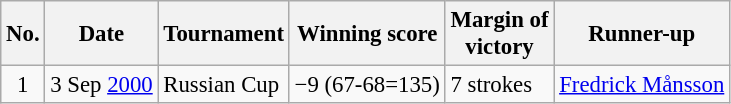<table class="wikitable" style="font-size:95%;">
<tr>
<th>No.</th>
<th>Date</th>
<th>Tournament</th>
<th>Winning score</th>
<th>Margin of<br>victory</th>
<th>Runner-up</th>
</tr>
<tr>
<td align=center>1</td>
<td align=right>3 Sep <a href='#'>2000</a></td>
<td>Russian Cup</td>
<td>−9 (67-68=135)</td>
<td>7 strokes</td>
<td> <a href='#'>Fredrick Månsson</a></td>
</tr>
</table>
